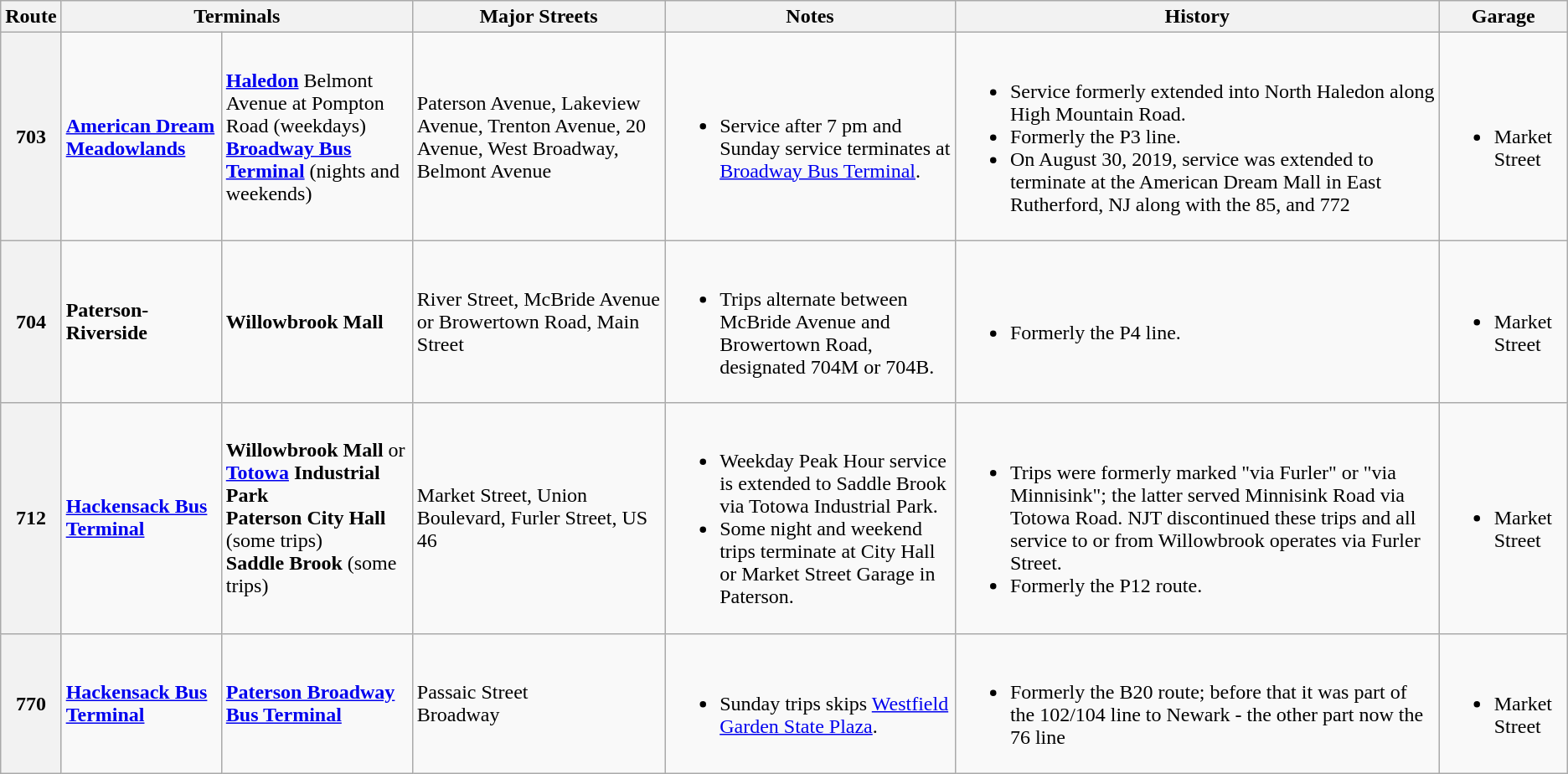<table class="wikitable">
<tr>
<th>Route</th>
<th colspan=2>Terminals</th>
<th>Major Streets</th>
<th>Notes</th>
<th>History</th>
<th>Garage</th>
</tr>
<tr>
<th>703</th>
<td><strong><a href='#'>American Dream Meadowlands</a></strong></td>
<td><strong><a href='#'>Haledon</a></strong> Belmont Avenue at Pompton Road (weekdays)<br><strong><a href='#'>Broadway Bus Terminal</a></strong> (nights and weekends)</td>
<td>Paterson Avenue, Lakeview Avenue, Trenton Avenue, 20 Avenue, West Broadway, Belmont Avenue</td>
<td><br><ul><li>Service after 7 pm and Sunday service terminates at <a href='#'>Broadway Bus Terminal</a>.</li></ul></td>
<td><br><ul><li>Service formerly extended into North Haledon along High Mountain Road.</li><li>Formerly the P3 line.</li><li>On August 30, 2019, service was extended to terminate at the American Dream Mall in East Rutherford, NJ along with the 85, and 772</li></ul></td>
<td><br><ul><li>Market Street</li></ul></td>
</tr>
<tr>
<th>704</th>
<td><strong>Paterson-Riverside</strong></td>
<td><strong>Willowbrook Mall</strong></td>
<td>River Street, McBride Avenue or Browertown Road, Main Street</td>
<td><br><ul><li>Trips alternate between McBride Avenue and Browertown Road, designated 704M or 704B.</li></ul></td>
<td><br><ul><li>Formerly the P4 line.</li></ul></td>
<td><br><ul><li>Market Street</li></ul></td>
</tr>
<tr>
<th>712</th>
<td><strong><a href='#'>Hackensack Bus Terminal</a></strong></td>
<td><strong>Willowbrook Mall</strong> or <strong><a href='#'>Totowa</a> Industrial Park</strong><br><strong>Paterson City Hall</strong> (some trips) <br> <strong>Saddle Brook</strong> (some trips)</td>
<td>Market Street, Union Boulevard, Furler Street, US 46</td>
<td><br><ul><li>Weekday Peak Hour service is extended to Saddle Brook via Totowa Industrial Park.</li><li>Some night and weekend trips terminate at City Hall or Market Street Garage in Paterson.</li></ul></td>
<td><br><ul><li>Trips were formerly marked "via Furler" or "via Minnisink"; the latter served Minnisink Road via Totowa Road. NJT discontinued these trips and all service to or from Willowbrook operates via Furler Street.</li><li>Formerly the P12 route.</li></ul></td>
<td><br><ul><li>Market Street</li></ul></td>
</tr>
<tr>
<th>770</th>
<td><strong><a href='#'>Hackensack Bus Terminal</a></strong></td>
<td><strong><a href='#'>Paterson Broadway Bus Terminal</a></strong></td>
<td>Passaic Street<br>Broadway</td>
<td><br><ul><li>Sunday trips skips <a href='#'>Westfield Garden State Plaza</a>.</li></ul></td>
<td><br><ul><li>Formerly the B20 route; before that it was part of the 102/104 line to Newark - the other part now the 76 line</li></ul></td>
<td><br><ul><li>Market Street</li></ul></td>
</tr>
</table>
